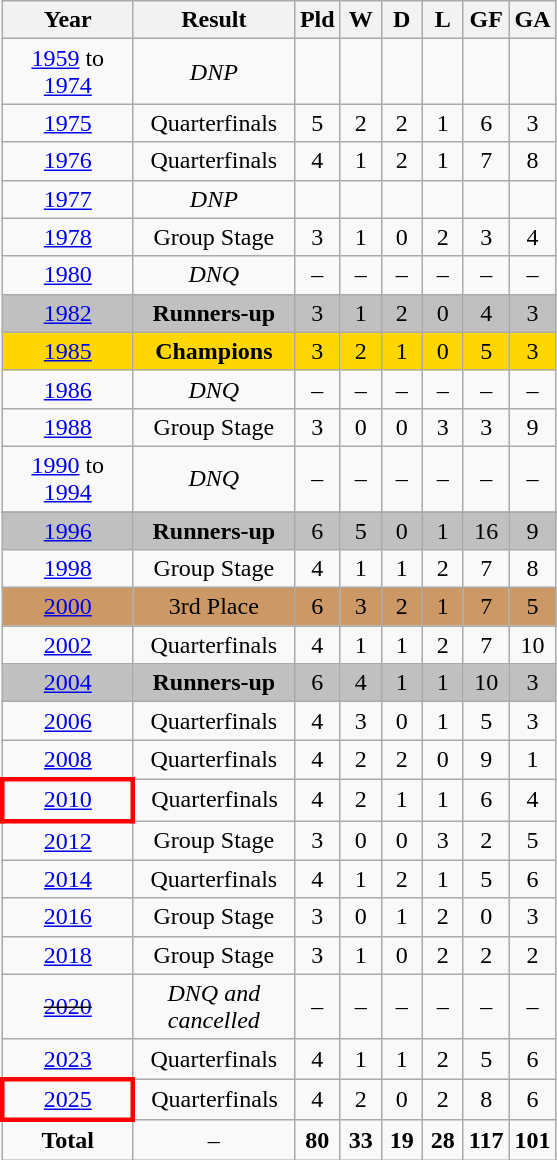<table class="wikitable" style="text-align: center">
<tr>
<th width=80>Year</th>
<th width=100>Result</th>
<th width=20>Pld</th>
<th width=20>W</th>
<th width=20>D</th>
<th width=20>L</th>
<th width=20>GF</th>
<th width=20>GA</th>
</tr>
<tr>
<td><a href='#'>1959</a> to <a href='#'>1974</a></td>
<td><em>DNP</em></td>
<td></td>
<td></td>
<td></td>
<td></td>
<td></td>
<td></td>
</tr>
<tr>
<td> <a href='#'>1975</a></td>
<td>Quarterfinals</td>
<td>5</td>
<td>2</td>
<td>2</td>
<td>1</td>
<td>6</td>
<td>3</td>
</tr>
<tr>
<td> <a href='#'>1976</a></td>
<td>Quarterfinals</td>
<td>4</td>
<td>1</td>
<td>2</td>
<td>1</td>
<td>7</td>
<td>8</td>
</tr>
<tr>
<td> <a href='#'>1977</a></td>
<td><em>DNP</em></td>
<td></td>
<td></td>
<td></td>
<td></td>
<td></td>
<td></td>
</tr>
<tr>
<td> <a href='#'>1978</a></td>
<td>Group Stage</td>
<td>3</td>
<td>1</td>
<td>0</td>
<td>2</td>
<td>3</td>
<td>4</td>
</tr>
<tr>
<td> <a href='#'>1980</a></td>
<td><em>DNQ</em></td>
<td>–</td>
<td>–</td>
<td>–</td>
<td>–</td>
<td>–</td>
<td>–</td>
</tr>
<tr bgcolor=silver>
<td> <a href='#'>1982</a></td>
<td><strong>Runners-up</strong></td>
<td>3</td>
<td>1</td>
<td>2</td>
<td>0</td>
<td>4</td>
<td>3</td>
</tr>
<tr bgcolor=gold>
<td> <a href='#'>1985</a></td>
<td><strong>Champions</strong></td>
<td>3</td>
<td>2</td>
<td>1</td>
<td>0</td>
<td>5</td>
<td>3</td>
</tr>
<tr>
<td> <a href='#'>1986</a></td>
<td><em>DNQ</em></td>
<td>–</td>
<td>–</td>
<td>–</td>
<td>–</td>
<td>–</td>
<td>–</td>
</tr>
<tr>
<td> <a href='#'>1988</a></td>
<td>Group Stage</td>
<td>3</td>
<td>0</td>
<td>0</td>
<td>3</td>
<td>3</td>
<td>9</td>
</tr>
<tr>
<td><a href='#'>1990</a> to <a href='#'>1994</a></td>
<td><em>DNQ</em></td>
<td>–</td>
<td>–</td>
<td>–</td>
<td>–</td>
<td>–</td>
<td>–</td>
</tr>
<tr>
</tr>
<tr bgcolor=silver>
<td> <a href='#'>1996</a></td>
<td><strong>Runners-up</strong></td>
<td>6</td>
<td>5</td>
<td>0</td>
<td>1</td>
<td>16</td>
<td>9</td>
</tr>
<tr>
<td> <a href='#'>1998</a></td>
<td>Group Stage</td>
<td>4</td>
<td>1</td>
<td>1</td>
<td>2</td>
<td>7</td>
<td>8</td>
</tr>
<tr bgcolor="#cc9966">
<td> <a href='#'>2000</a></td>
<td>3rd Place</td>
<td>6</td>
<td>3</td>
<td>2</td>
<td>1</td>
<td>7</td>
<td>5</td>
</tr>
<tr>
<td> <a href='#'>2002</a></td>
<td>Quarterfinals</td>
<td>4</td>
<td>1</td>
<td>1</td>
<td>2</td>
<td>7</td>
<td>10</td>
</tr>
<tr bgcolor=silver>
<td> <a href='#'>2004</a></td>
<td><strong>Runners-up</strong></td>
<td>6</td>
<td>4</td>
<td>1</td>
<td>1</td>
<td>10</td>
<td>3</td>
</tr>
<tr>
<td> <a href='#'>2006</a></td>
<td>Quarterfinals</td>
<td>4</td>
<td>3</td>
<td>0</td>
<td>1</td>
<td>5</td>
<td>3</td>
</tr>
<tr>
<td> <a href='#'>2008</a></td>
<td>Quarterfinals</td>
<td>4</td>
<td>2</td>
<td>2</td>
<td>0</td>
<td>9</td>
<td>1</td>
</tr>
<tr>
<td style="border: 3px solid red"> <a href='#'>2010</a></td>
<td>Quarterfinals</td>
<td>4</td>
<td>2</td>
<td>1</td>
<td>1</td>
<td>6</td>
<td>4</td>
</tr>
<tr>
<td> <a href='#'>2012</a></td>
<td>Group Stage</td>
<td>3</td>
<td>0</td>
<td>0</td>
<td>3</td>
<td>2</td>
<td>5</td>
</tr>
<tr>
<td> <a href='#'>2014</a></td>
<td>Quarterfinals</td>
<td>4</td>
<td>1</td>
<td>2</td>
<td>1</td>
<td>5</td>
<td>6</td>
</tr>
<tr>
<td> <a href='#'>2016</a></td>
<td>Group Stage</td>
<td>3</td>
<td>0</td>
<td>1</td>
<td>2</td>
<td>0</td>
<td>3</td>
</tr>
<tr>
<td> <a href='#'>2018</a></td>
<td>Group Stage</td>
<td>3</td>
<td>1</td>
<td>0</td>
<td>2</td>
<td>2</td>
<td>2</td>
</tr>
<tr>
<td><s> <a href='#'>2020</a></s></td>
<td><em>DNQ and cancelled</em></td>
<td>–</td>
<td>–</td>
<td>–</td>
<td>–</td>
<td>–</td>
<td>–</td>
</tr>
<tr>
<td> <a href='#'>2023</a></td>
<td>Quarterfinals</td>
<td>4</td>
<td>1</td>
<td>1</td>
<td>2</td>
<td>5</td>
<td>6</td>
</tr>
<tr>
<td style="border: 3px solid red"> <a href='#'>2025</a></td>
<td>Quarterfinals</td>
<td>4</td>
<td>2</td>
<td>0</td>
<td>2</td>
<td>8</td>
<td>6</td>
</tr>
<tr>
<td><strong>Total</strong></td>
<td>–</td>
<td><strong>80</strong></td>
<td><strong>33</strong></td>
<td><strong>19</strong></td>
<td><strong>28</strong></td>
<td><strong>117</strong></td>
<td><strong>101</strong></td>
</tr>
</table>
